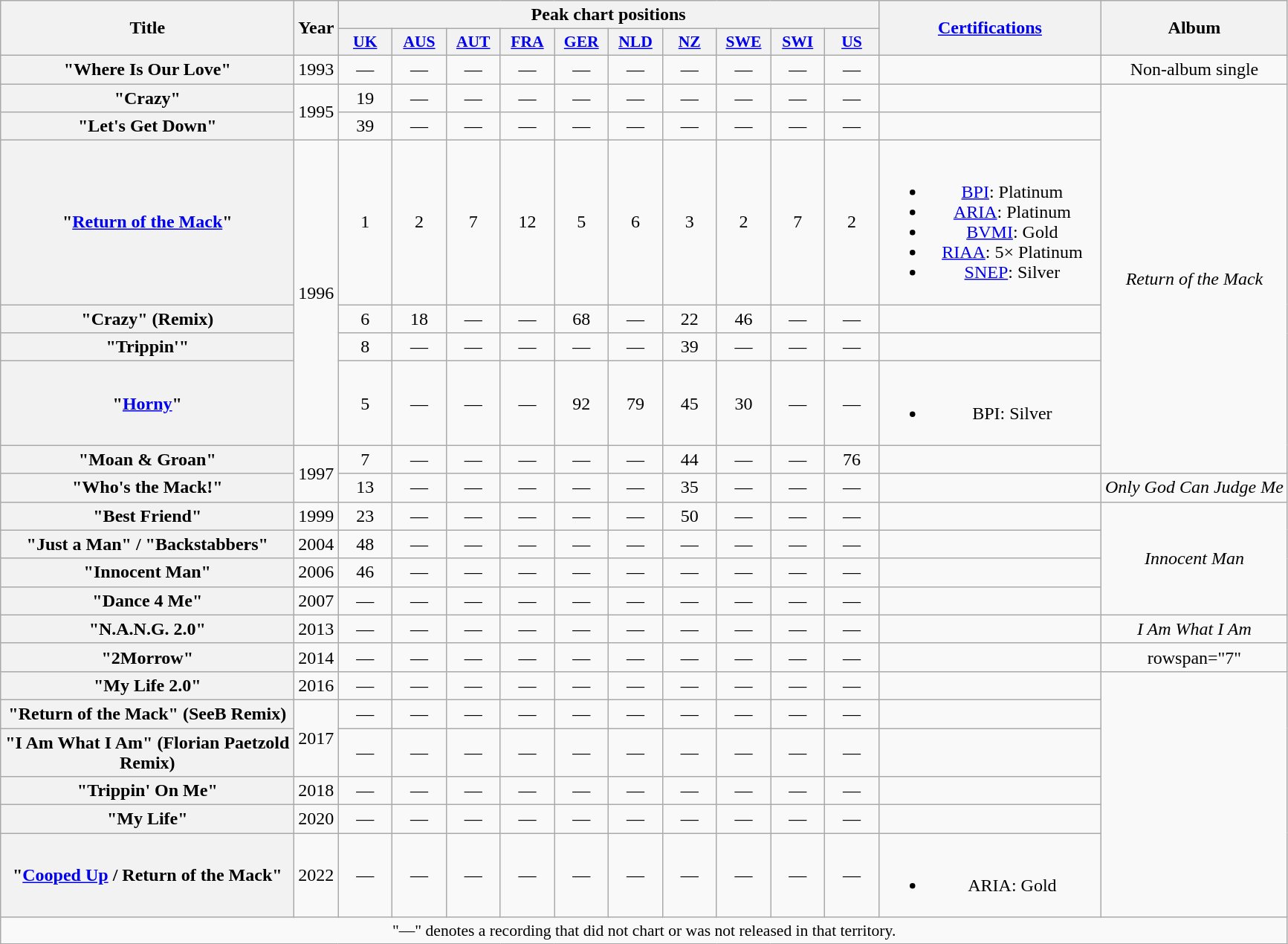<table class="wikitable plainrowheaders" style="text-align:center;">
<tr>
<th scope="col" rowspan="2" style="width:16em;">Title</th>
<th scope="col" rowspan="2">Year</th>
<th scope="col" colspan="10">Peak chart positions</th>
<th scope="col" rowspan="2" style="width:12em;"><a href='#'>Certifications</a></th>
<th scope="col" rowspan="2">Album</th>
</tr>
<tr>
<th scope="col" style="width:2.9em;font-size:90%;"><a href='#'>UK</a><br></th>
<th scope="col" style="width:2.9em;font-size:90%;"><a href='#'>AUS</a><br></th>
<th scope="col" style="width:2.9em;font-size:90%;"><a href='#'>AUT</a><br></th>
<th scope="col" style="width:2.9em;font-size:90%;"><a href='#'>FRA</a><br></th>
<th scope="col" style="width:2.9em;font-size:90%;"><a href='#'>GER</a><br></th>
<th scope="col" style="width:2.9em;font-size:90%;"><a href='#'>NLD</a><br></th>
<th scope="col" style="width:2.9em;font-size:90%;"><a href='#'>NZ</a><br></th>
<th scope="col" style="width:2.9em;font-size:90%;"><a href='#'>SWE</a><br></th>
<th scope="col" style="width:2.9em;font-size:90%;"><a href='#'>SWI</a><br></th>
<th scope="col" style="width:2.9em;font-size:90%;"><a href='#'>US</a><br></th>
</tr>
<tr>
<th scope="row">"Where Is Our Love"</th>
<td>1993</td>
<td>—</td>
<td>—</td>
<td>—</td>
<td>—</td>
<td>—</td>
<td>—</td>
<td>—</td>
<td>—</td>
<td>—</td>
<td>—</td>
<td></td>
<td>Non-album single</td>
</tr>
<tr>
<th scope="row">"Crazy"</th>
<td rowspan="2">1995</td>
<td>19</td>
<td>—</td>
<td>—</td>
<td>—</td>
<td>—</td>
<td>—</td>
<td>—</td>
<td>—</td>
<td>—</td>
<td>—</td>
<td></td>
<td rowspan="7"><em>Return of the Mack</em></td>
</tr>
<tr>
<th scope="row">"Let's Get Down"</th>
<td>39</td>
<td>—</td>
<td>—</td>
<td>—</td>
<td>—</td>
<td>—</td>
<td>—</td>
<td>—</td>
<td>—</td>
<td>—</td>
<td></td>
</tr>
<tr>
<th scope="row">"<a href='#'>Return of the Mack</a>"</th>
<td rowspan="4">1996</td>
<td>1</td>
<td>2</td>
<td>7</td>
<td>12</td>
<td>5</td>
<td>6</td>
<td>3</td>
<td>2</td>
<td>7</td>
<td>2</td>
<td><br><ul><li><a href='#'>BPI</a>: Platinum</li><li><a href='#'>ARIA</a>: Platinum</li><li><a href='#'>BVMI</a>: Gold</li><li><a href='#'>RIAA</a>: 5× Platinum</li><li><a href='#'>SNEP</a>: Silver</li></ul></td>
</tr>
<tr>
<th scope="row">"Crazy" (Remix)</th>
<td>6</td>
<td>18</td>
<td>—</td>
<td>—</td>
<td>68</td>
<td>—</td>
<td>22</td>
<td>46</td>
<td>—</td>
<td>—</td>
<td></td>
</tr>
<tr>
<th scope="row">"Trippin'"</th>
<td>8</td>
<td>—</td>
<td>—</td>
<td>—</td>
<td>—</td>
<td>—</td>
<td>39</td>
<td>—</td>
<td>—</td>
<td>—</td>
<td></td>
</tr>
<tr>
<th scope="row">"<a href='#'>Horny</a>"</th>
<td>5</td>
<td>—</td>
<td>—</td>
<td>—</td>
<td>92</td>
<td>79</td>
<td>45</td>
<td>30</td>
<td>—</td>
<td>—</td>
<td><br><ul><li>BPI: Silver</li></ul></td>
</tr>
<tr>
<th scope="row">"Moan & Groan"</th>
<td rowspan="2">1997</td>
<td>7</td>
<td>—</td>
<td>—</td>
<td>—</td>
<td>—</td>
<td>—</td>
<td>44</td>
<td>—</td>
<td>—</td>
<td>76</td>
<td></td>
</tr>
<tr>
<th scope="row">"Who's the Mack!"</th>
<td>13</td>
<td>—</td>
<td>—</td>
<td>—</td>
<td>—</td>
<td>—</td>
<td>35</td>
<td>—</td>
<td>—</td>
<td>—</td>
<td></td>
<td><em>Only God Can Judge Me</em></td>
</tr>
<tr>
<th scope="row">"Best Friend"<br></th>
<td>1999</td>
<td>23</td>
<td>—</td>
<td>—</td>
<td>—</td>
<td>—</td>
<td>—</td>
<td>50</td>
<td>—</td>
<td>—</td>
<td>—</td>
<td></td>
<td rowspan="4"><em>Innocent Man</em></td>
</tr>
<tr>
<th scope="row">"Just a Man" / "Backstabbers"</th>
<td>2004</td>
<td>48</td>
<td>—</td>
<td>—</td>
<td>—</td>
<td>—</td>
<td>—</td>
<td>—</td>
<td>—</td>
<td>—</td>
<td>—</td>
<td></td>
</tr>
<tr>
<th scope="row">"Innocent Man"<br></th>
<td>2006</td>
<td>46</td>
<td>—</td>
<td>—</td>
<td>—</td>
<td>—</td>
<td>—</td>
<td>—</td>
<td>—</td>
<td>—</td>
<td>—</td>
<td></td>
</tr>
<tr>
<th scope="row">"Dance 4 Me"<br></th>
<td>2007</td>
<td>—</td>
<td>—</td>
<td>—</td>
<td>—</td>
<td>—</td>
<td>—</td>
<td>—</td>
<td>—</td>
<td>—</td>
<td>—</td>
<td></td>
</tr>
<tr>
<th scope="row">"N.A.N.G. 2.0"<br></th>
<td>2013</td>
<td>—</td>
<td>—</td>
<td>—</td>
<td>—</td>
<td>—</td>
<td>—</td>
<td>—</td>
<td>—</td>
<td>—</td>
<td>—</td>
<td></td>
<td><em>I Am What I Am</em></td>
</tr>
<tr>
<th scope="row">"2Morrow"<br></th>
<td>2014</td>
<td>—</td>
<td>—</td>
<td>—</td>
<td>—</td>
<td>—</td>
<td>—</td>
<td>—</td>
<td>—</td>
<td>—</td>
<td>—</td>
<td></td>
<td>rowspan="7" </td>
</tr>
<tr>
<th scope="row">"My Life 2.0"<br></th>
<td>2016</td>
<td>—</td>
<td>—</td>
<td>—</td>
<td>—</td>
<td>—</td>
<td>—</td>
<td>—</td>
<td>—</td>
<td>—</td>
<td>—</td>
<td></td>
</tr>
<tr>
<th scope="row">"Return of the Mack" (SeeB Remix)<br></th>
<td rowspan="2">2017</td>
<td>—</td>
<td>—</td>
<td>—</td>
<td>—</td>
<td>—</td>
<td>—</td>
<td>—</td>
<td>—</td>
<td>—</td>
<td>—</td>
<td></td>
</tr>
<tr>
<th scope="row">"I Am What I Am" (Florian Paetzold Remix)</th>
<td>—</td>
<td>—</td>
<td>—</td>
<td>—</td>
<td>—</td>
<td>—</td>
<td>—</td>
<td>—</td>
<td>—</td>
<td>—</td>
<td></td>
</tr>
<tr>
<th scope="row">"Trippin' On Me"<br></th>
<td>2018</td>
<td>—</td>
<td>—</td>
<td>—</td>
<td>—</td>
<td>—</td>
<td>—</td>
<td>—</td>
<td>—</td>
<td>—</td>
<td>—</td>
<td></td>
</tr>
<tr>
<th scope="row">"My Life"<br></th>
<td>2020</td>
<td>—</td>
<td>—</td>
<td>—</td>
<td>—</td>
<td>—</td>
<td>—</td>
<td>—</td>
<td>—</td>
<td>—</td>
<td>—</td>
<td></td>
</tr>
<tr>
<th scope="row">"<a href='#'>Cooped Up</a> / Return of the Mack"<br></th>
<td>2022</td>
<td>—</td>
<td>—</td>
<td>—</td>
<td>—</td>
<td>—</td>
<td>—</td>
<td>—</td>
<td>—</td>
<td>—</td>
<td>—</td>
<td><br><ul><li>ARIA: Gold</li></ul></td>
</tr>
<tr>
<td colspan="15" style="font-size:90%">"—" denotes a recording that did not chart or was not released in that territory.</td>
</tr>
</table>
